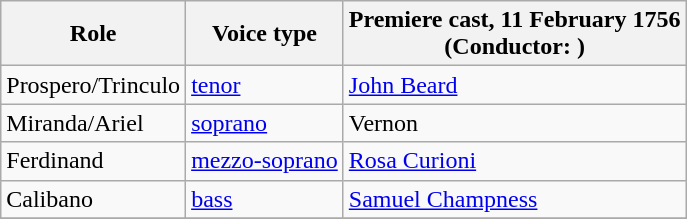<table class="wikitable" border="1">
<tr>
<th>Role</th>
<th>Voice type</th>
<th>Premiere cast, 11 February 1756 <br>(Conductor: )</th>
</tr>
<tr>
<td>Prospero/Trinculo</td>
<td><a href='#'>tenor</a></td>
<td><a href='#'>John Beard</a></td>
</tr>
<tr>
<td>Miranda/Ariel</td>
<td><a href='#'>soprano</a></td>
<td>Vernon</td>
</tr>
<tr>
<td>Ferdinand</td>
<td><a href='#'>mezzo-soprano</a></td>
<td><a href='#'>Rosa Curioni</a></td>
</tr>
<tr>
<td>Calibano</td>
<td><a href='#'>bass</a></td>
<td><a href='#'>Samuel Champness</a></td>
</tr>
<tr>
</tr>
</table>
